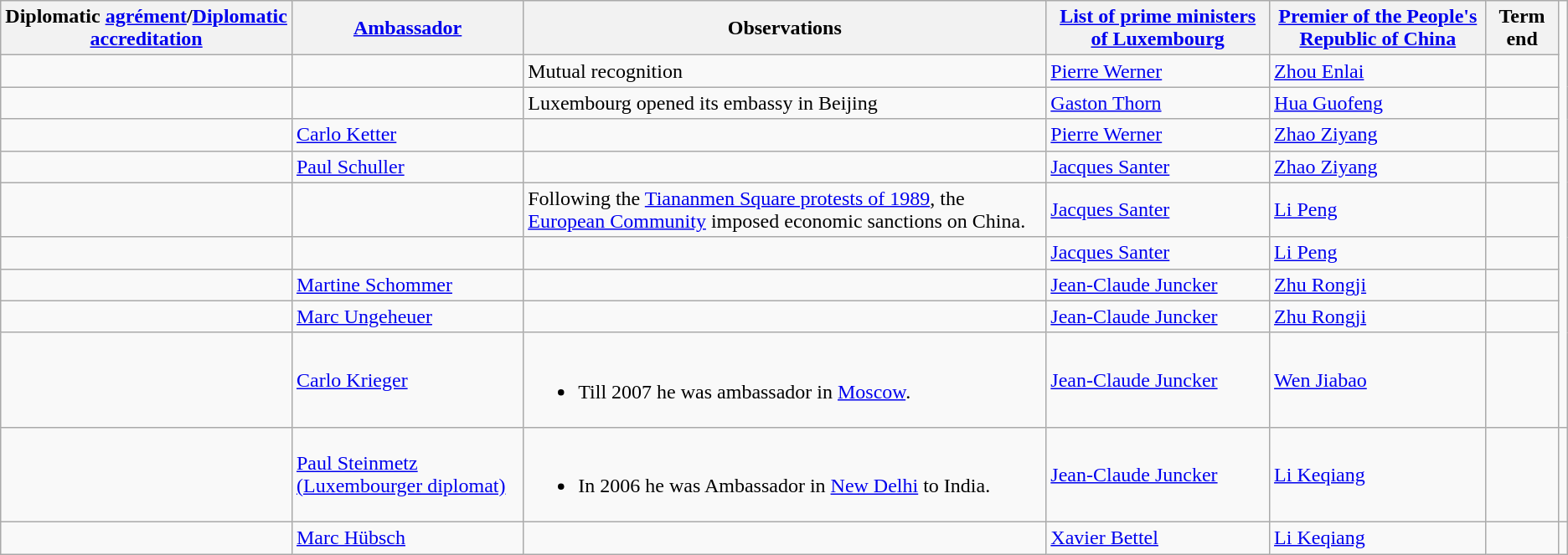<table class="wikitable sortable">
<tr>
<th>Diplomatic <a href='#'>agrément</a>/<a href='#'>Diplomatic accreditation</a></th>
<th><a href='#'>Ambassador</a></th>
<th>Observations</th>
<th><a href='#'>List of prime ministers of Luxembourg</a></th>
<th><a href='#'>Premier of the People's Republic of China</a></th>
<th>Term end</th>
</tr>
<tr>
<td></td>
<td></td>
<td>Mutual recognition</td>
<td><a href='#'>Pierre Werner</a></td>
<td><a href='#'>Zhou Enlai</a></td>
<td></td>
</tr>
<tr>
<td></td>
<td></td>
<td>Luxembourg opened its embassy in Beijing</td>
<td><a href='#'>Gaston Thorn</a></td>
<td><a href='#'>Hua Guofeng</a></td>
<td></td>
</tr>
<tr>
<td></td>
<td><a href='#'>Carlo Ketter</a></td>
<td></td>
<td><a href='#'>Pierre Werner</a></td>
<td><a href='#'>Zhao Ziyang</a></td>
<td></td>
</tr>
<tr>
<td></td>
<td><a href='#'>Paul Schuller</a></td>
<td></td>
<td><a href='#'>Jacques Santer</a></td>
<td><a href='#'>Zhao Ziyang</a></td>
<td></td>
</tr>
<tr>
<td></td>
<td></td>
<td>Following the <a href='#'>Tiananmen Square protests of 1989</a>, the <a href='#'>European Community</a> imposed economic sanctions on China.</td>
<td><a href='#'>Jacques Santer</a></td>
<td><a href='#'>Li Peng</a></td>
<td></td>
</tr>
<tr>
<td></td>
<td></td>
<td></td>
<td><a href='#'>Jacques Santer</a></td>
<td><a href='#'>Li Peng</a></td>
<td></td>
</tr>
<tr>
<td></td>
<td><a href='#'>Martine Schommer</a></td>
<td></td>
<td><a href='#'>Jean-Claude Juncker</a></td>
<td><a href='#'>Zhu Rongji</a></td>
<td></td>
</tr>
<tr>
<td></td>
<td><a href='#'>Marc Ungeheuer</a></td>
<td></td>
<td><a href='#'>Jean-Claude Juncker</a></td>
<td><a href='#'>Zhu Rongji</a></td>
<td></td>
</tr>
<tr>
<td></td>
<td><a href='#'>Carlo Krieger</a></td>
<td><br><ul><li>Till 2007 he was ambassador in <a href='#'>Moscow</a>.</li></ul></td>
<td><a href='#'>Jean-Claude Juncker</a></td>
<td><a href='#'>Wen Jiabao</a></td>
<td></td>
</tr>
<tr>
<td></td>
<td><a href='#'>Paul Steinmetz (Luxembourger diplomat)</a></td>
<td><br><ul><li>In 2006 he was Ambassador in <a href='#'>New Delhi</a> to India.</li></ul></td>
<td><a href='#'>Jean-Claude Juncker</a></td>
<td><a href='#'>Li Keqiang</a></td>
<td></td>
<td></td>
</tr>
<tr>
<td></td>
<td><a href='#'>Marc Hübsch</a></td>
<td></td>
<td><a href='#'>Xavier Bettel</a></td>
<td><a href='#'>Li Keqiang</a></td>
<td></td>
</tr>
</table>
